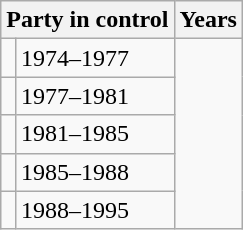<table class="wikitable">
<tr>
<th colspan="2">Party in control</th>
<th>Years</th>
</tr>
<tr>
<td></td>
<td>1974–1977</td>
</tr>
<tr>
<td></td>
<td>1977–1981</td>
</tr>
<tr>
<td></td>
<td>1981–1985</td>
</tr>
<tr>
<td></td>
<td>1985–1988</td>
</tr>
<tr>
<td></td>
<td>1988–1995</td>
</tr>
</table>
